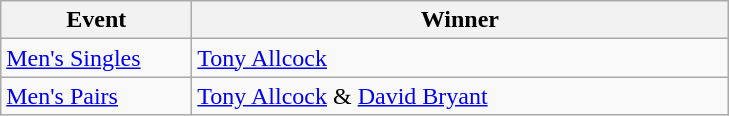<table class="wikitable" style="font-size: 100%">
<tr>
<th width=120>Event</th>
<th width=350>Winner</th>
</tr>
<tr>
<td><a href='#'>Men's Singles</a></td>
<td> <a href='#'>Tony Allcock</a></td>
</tr>
<tr>
<td><a href='#'>Men's Pairs</a></td>
<td> <a href='#'>Tony Allcock</a> &   <a href='#'>David Bryant</a></td>
</tr>
</table>
